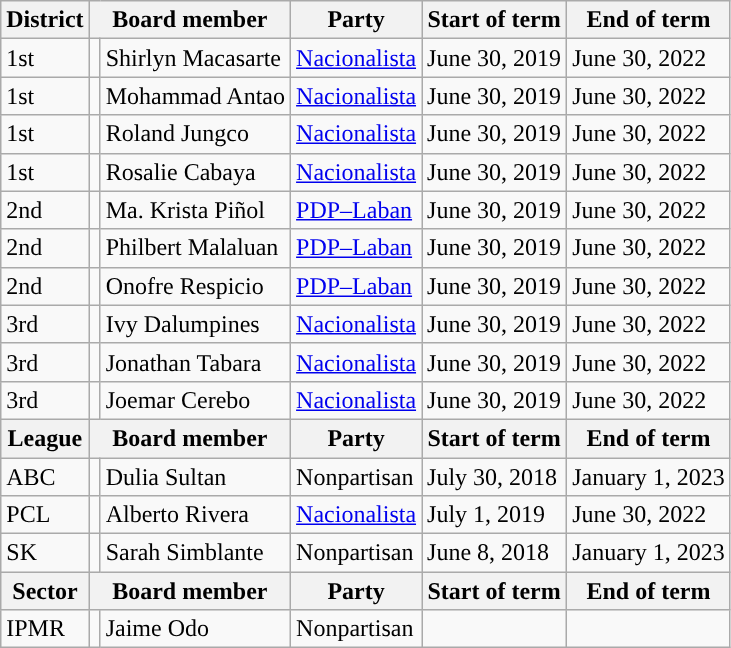<table class="wikitable">
<tr>
<th>District</th>
<th colspan="2">Board member</th>
<th>Party</th>
<th>Start of term</th>
<th>End of term</th>
</tr>
<tr>
<td>1st</td>
<td></td>
<td>Shirlyn Macasarte</td>
<td><a href='#'>Nacionalista</a></td>
<td>June 30, 2019</td>
<td>June 30, 2022</td>
</tr>
<tr>
<td>1st</td>
<td></td>
<td>Mohammad Antao</td>
<td><a href='#'>Nacionalista</a></td>
<td>June 30, 2019</td>
<td>June 30, 2022</td>
</tr>
<tr>
<td>1st</td>
<td></td>
<td>Roland Jungco</td>
<td><a href='#'>Nacionalista</a></td>
<td>June 30, 2019</td>
<td>June 30, 2022</td>
</tr>
<tr>
<td>1st</td>
<td></td>
<td>Rosalie Cabaya</td>
<td><a href='#'>Nacionalista</a></td>
<td>June 30, 2019</td>
<td>June 30, 2022</td>
</tr>
<tr>
<td>2nd</td>
<td></td>
<td>Ma. Krista Piñol</td>
<td><a href='#'>PDP–Laban</a></td>
<td>June 30, 2019</td>
<td>June 30, 2022</td>
</tr>
<tr>
<td>2nd</td>
<td></td>
<td>Philbert Malaluan</td>
<td><a href='#'>PDP–Laban</a></td>
<td>June 30, 2019</td>
<td>June 30, 2022</td>
</tr>
<tr>
<td>2nd</td>
<td></td>
<td>Onofre Respicio</td>
<td><a href='#'>PDP–Laban</a></td>
<td>June 30, 2019</td>
<td>June 30, 2022</td>
</tr>
<tr>
<td>3rd</td>
<td></td>
<td>Ivy Dalumpines</td>
<td><a href='#'>Nacionalista</a></td>
<td>June 30, 2019</td>
<td>June 30, 2022</td>
</tr>
<tr>
<td>3rd</td>
<td></td>
<td>Jonathan Tabara</td>
<td><a href='#'>Nacionalista</a></td>
<td>June 30, 2019</td>
<td>June 30, 2022</td>
</tr>
<tr>
<td>3rd</td>
<td></td>
<td>Joemar Cerebo</td>
<td><a href='#'>Nacionalista</a></td>
<td>June 30, 2019</td>
<td>June 30, 2022</td>
</tr>
<tr>
<th>League</th>
<th colspan="2">Board member</th>
<th>Party</th>
<th>Start of term</th>
<th>End of term</th>
</tr>
<tr>
<td>ABC</td>
<td></td>
<td>Dulia Sultan</td>
<td>Nonpartisan</td>
<td>July 30, 2018</td>
<td>January 1, 2023</td>
</tr>
<tr>
<td>PCL</td>
<td></td>
<td>Alberto Rivera</td>
<td><a href='#'>Nacionalista</a></td>
<td>July 1, 2019</td>
<td>June 30, 2022</td>
</tr>
<tr>
<td>SK</td>
<td></td>
<td>Sarah Simblante</td>
<td>Nonpartisan</td>
<td>June 8, 2018</td>
<td>January 1, 2023</td>
</tr>
<tr>
<th>Sector</th>
<th colspan="2">Board member</th>
<th>Party</th>
<th>Start of term</th>
<th>End of term</th>
</tr>
<tr>
<td>IPMR</td>
<td></td>
<td>Jaime Odo</td>
<td>Nonpartisan</td>
<td></td>
<td></td>
</tr>
</table>
